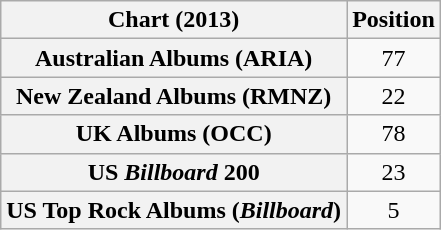<table class="wikitable sortable plainrowheaders" style="text-align:center">
<tr>
<th scope="col">Chart (2013)</th>
<th scope="col">Position</th>
</tr>
<tr>
<th scope="row">Australian Albums (ARIA)</th>
<td>77</td>
</tr>
<tr>
<th scope="row">New Zealand Albums (RMNZ)</th>
<td>22</td>
</tr>
<tr>
<th scope="row">UK Albums (OCC)</th>
<td>78</td>
</tr>
<tr>
<th scope="row">US <em>Billboard</em> 200</th>
<td>23</td>
</tr>
<tr>
<th scope="row">US Top Rock Albums (<em>Billboard</em>)</th>
<td>5</td>
</tr>
</table>
